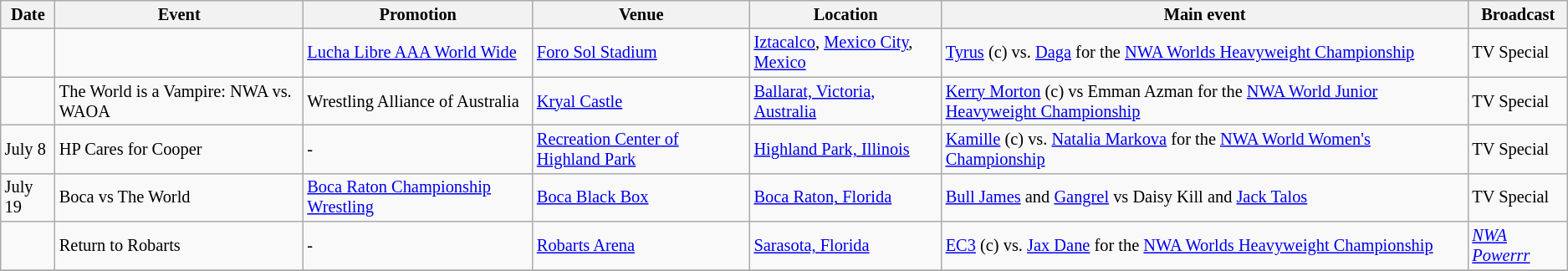<table class="sortable wikitable succession-box" style="font-size:85%;">
<tr>
<th>Date</th>
<th>Event</th>
<th>Promotion</th>
<th>Venue</th>
<th>Location</th>
<th>Main event</th>
<th>Broadcast</th>
</tr>
<tr>
<td></td>
<td></td>
<td><a href='#'>Lucha Libre AAA World Wide</a></td>
<td><a href='#'>Foro Sol Stadium</a></td>
<td><a href='#'>Iztacalco</a>, <a href='#'>Mexico City</a>, <a href='#'>Mexico</a></td>
<td><a href='#'>Tyrus</a> (c) vs. <a href='#'>Daga</a> for the <a href='#'>NWA Worlds Heavyweight Championship</a></td>
<td>TV Special</td>
</tr>
<tr>
<td></td>
<td>The World is a Vampire: NWA vs. WAOA</td>
<td>Wrestling Alliance of Australia</td>
<td><a href='#'>Kryal Castle</a></td>
<td><a href='#'>Ballarat, Victoria, Australia</a></td>
<td><a href='#'>Kerry Morton</a> (c) vs Emman Azman for the <a href='#'>NWA World Junior Heavyweight Championship</a></td>
<td>TV Special</td>
</tr>
<tr>
<td>July 8</td>
<td>HP Cares for Cooper</td>
<td>-</td>
<td><a href='#'>Recreation Center of Highland Park</a></td>
<td><a href='#'>Highland Park, Illinois</a></td>
<td><a href='#'>Kamille</a> (c) vs. <a href='#'>Natalia Markova</a> for the <a href='#'>NWA World Women's Championship</a></td>
<td>TV Special</td>
</tr>
<tr>
<td>July 19</td>
<td>Boca vs The World</td>
<td><a href='#'>Boca Raton Championship Wrestling</a></td>
<td><a href='#'>Boca Black Box</a></td>
<td><a href='#'>Boca Raton, Florida</a></td>
<td><a href='#'>Bull James</a> and <a href='#'>Gangrel</a> vs Daisy Kill and <a href='#'>Jack Talos</a></td>
<td>TV Special</td>
</tr>
<tr>
<td></td>
<td>Return to Robarts</td>
<td>-</td>
<td><a href='#'>Robarts Arena</a></td>
<td><a href='#'>Sarasota, Florida</a></td>
<td><a href='#'>EC3</a> (c) vs. <a href='#'>Jax Dane</a> for the <a href='#'>NWA Worlds Heavyweight Championship</a></td>
<td><em><a href='#'>NWA Powerrr</a></em></td>
</tr>
<tr>
</tr>
</table>
